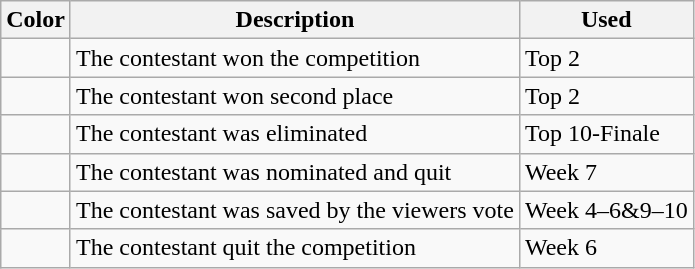<table class="wikitable">
<tr>
<th>Color</th>
<th>Description</th>
<th>Used</th>
</tr>
<tr>
<td></td>
<td>The contestant won the competition</td>
<td>Top 2</td>
</tr>
<tr>
<td></td>
<td>The contestant won second place</td>
<td>Top 2</td>
</tr>
<tr>
<td></td>
<td>The contestant was eliminated</td>
<td>Top 10-Finale</td>
</tr>
<tr>
<td></td>
<td>The contestant was nominated and quit</td>
<td>Week 7</td>
</tr>
<tr>
<td></td>
<td>The contestant was saved by the viewers vote</td>
<td>Week 4–6&9–10</td>
</tr>
<tr>
<td></td>
<td>The contestant quit the competition</td>
<td>Week 6</td>
</tr>
</table>
